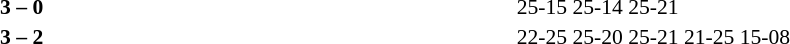<table width=100% cellspacing=1>
<tr>
<th width=20%></th>
<th width=12%></th>
<th width=20%></th>
<th width=33%></th>
<td></td>
</tr>
<tr style=font-size:90%>
<td align=right><strong></strong></td>
<td align=center><strong>3 – 0</strong></td>
<td></td>
<td>25-15 25-14 25-21</td>
<td></td>
</tr>
<tr style=font-size:90%>
<td align=right><strong></strong></td>
<td align=center><strong>3 – 2</strong></td>
<td></td>
<td>22-25 25-20 25-21 21-25 15-08</td>
</tr>
</table>
